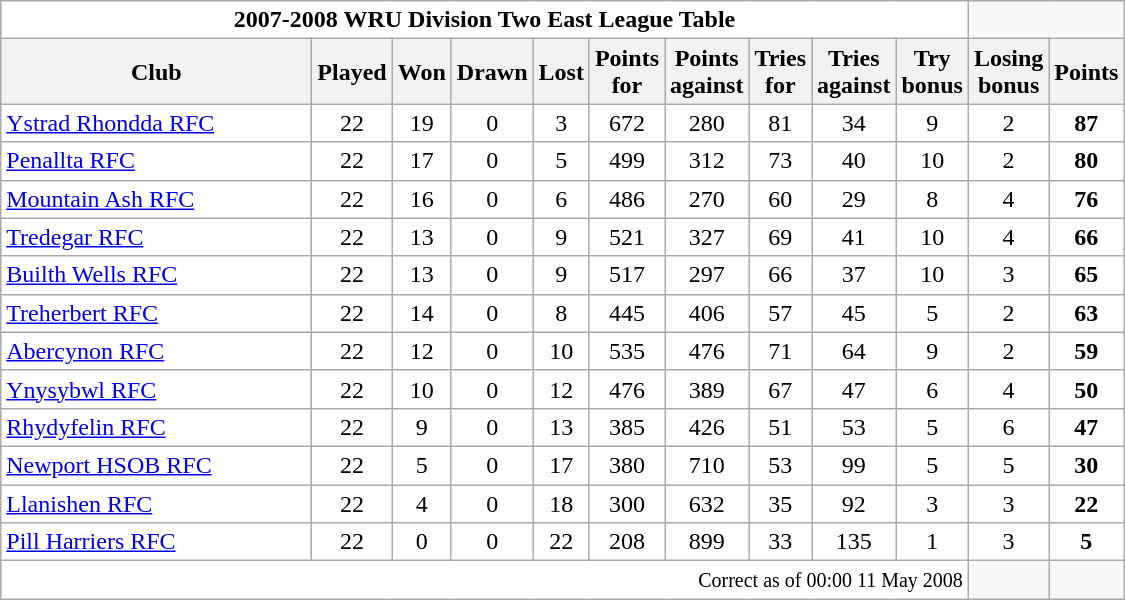<table class="wikitable" style="float:left; margin-right:15px; text-align: center;">
<tr>
<td colspan="10" bgcolor="#FFFFFF" cellpadding="0" cellspacing="0"><strong>2007-2008 WRU Division Two East League Table</strong></td>
</tr>
<tr>
<th bgcolor="#efefef" width="200">Club</th>
<th bgcolor="#efefef" width="20">Played</th>
<th bgcolor="#efefef" width="20">Won</th>
<th bgcolor="#efefef" width="20">Drawn</th>
<th bgcolor="#efefef" width="20">Lost</th>
<th bgcolor="#efefef" width="20">Points for</th>
<th bgcolor="#efefef" width="20">Points against</th>
<th bgcolor="#efefef" width="20">Tries for</th>
<th bgcolor="#efefef" width="20">Tries against</th>
<th bgcolor="#efefef" width="20">Try bonus</th>
<th bgcolor="#efefef" width="20">Losing bonus</th>
<th bgcolor="#efefef" width="20">Points</th>
</tr>
<tr bgcolor=#ffffff align=center>
<td align=left><a href='#'>Ystrad Rhondda RFC</a></td>
<td>22</td>
<td>19</td>
<td>0</td>
<td>3</td>
<td>672</td>
<td>280</td>
<td>81</td>
<td>34</td>
<td>9</td>
<td>2</td>
<td><strong>87</strong></td>
</tr>
<tr bgcolor=#ffffff align=center>
<td align=left><a href='#'>Penallta RFC</a></td>
<td>22</td>
<td>17</td>
<td>0</td>
<td>5</td>
<td>499</td>
<td>312</td>
<td>73</td>
<td>40</td>
<td>10</td>
<td>2</td>
<td><strong>80</strong></td>
</tr>
<tr bgcolor=#ffffff align=center>
<td align=left><a href='#'>Mountain Ash RFC</a></td>
<td>22</td>
<td>16</td>
<td>0</td>
<td>6</td>
<td>486</td>
<td>270</td>
<td>60</td>
<td>29</td>
<td>8</td>
<td>4</td>
<td><strong>76</strong></td>
</tr>
<tr bgcolor=#ffffff align=center>
<td align=left><a href='#'>Tredegar RFC</a></td>
<td>22</td>
<td>13</td>
<td>0</td>
<td>9</td>
<td>521</td>
<td>327</td>
<td>69</td>
<td>41</td>
<td>10</td>
<td>4</td>
<td><strong>66</strong></td>
</tr>
<tr bgcolor=#ffffff align=center>
<td align=left><a href='#'>Builth Wells RFC</a></td>
<td>22</td>
<td>13</td>
<td>0</td>
<td>9</td>
<td>517</td>
<td>297</td>
<td>66</td>
<td>37</td>
<td>10</td>
<td>3</td>
<td><strong>65</strong></td>
</tr>
<tr bgcolor=#ffffff align=center>
<td align=left><a href='#'>Treherbert RFC</a></td>
<td>22</td>
<td>14</td>
<td>0</td>
<td>8</td>
<td>445</td>
<td>406</td>
<td>57</td>
<td>45</td>
<td>5</td>
<td>2</td>
<td><strong>63</strong></td>
</tr>
<tr bgcolor=#ffffff align=center>
<td align=left><a href='#'>Abercynon RFC</a></td>
<td>22</td>
<td>12</td>
<td>0</td>
<td>10</td>
<td>535</td>
<td>476</td>
<td>71</td>
<td>64</td>
<td>9</td>
<td>2</td>
<td><strong>59</strong></td>
</tr>
<tr bgcolor=#ffffff align=center>
<td align=left><a href='#'>Ynysybwl RFC</a></td>
<td>22</td>
<td>10</td>
<td>0</td>
<td>12</td>
<td>476</td>
<td>389</td>
<td>67</td>
<td>47</td>
<td>6</td>
<td>4</td>
<td><strong>50</strong></td>
</tr>
<tr bgcolor=#ffffff align=center>
<td align=left><a href='#'>Rhydyfelin RFC</a></td>
<td>22</td>
<td>9</td>
<td>0</td>
<td>13</td>
<td>385</td>
<td>426</td>
<td>51</td>
<td>53</td>
<td>5</td>
<td>6</td>
<td><strong>47</strong></td>
</tr>
<tr bgcolor=#ffffff align=center>
<td align=left><a href='#'>Newport HSOB RFC</a></td>
<td>22</td>
<td>5</td>
<td>0</td>
<td>17</td>
<td>380</td>
<td>710</td>
<td>53</td>
<td>99</td>
<td>5</td>
<td>5</td>
<td><strong>30</strong></td>
</tr>
<tr bgcolor=#ffffff align=center>
<td align=left><a href='#'>Llanishen RFC</a></td>
<td>22</td>
<td>4</td>
<td>0</td>
<td>18</td>
<td>300</td>
<td>632</td>
<td>35</td>
<td>92</td>
<td>3</td>
<td>3</td>
<td><strong>22</strong></td>
</tr>
<tr bgcolor=#ffffff align=center>
<td align=left><a href='#'>Pill Harriers RFC</a></td>
<td>22</td>
<td>0</td>
<td>0</td>
<td>22</td>
<td>208</td>
<td>899</td>
<td>33</td>
<td>135</td>
<td>1</td>
<td>3</td>
<td><strong>5</strong></td>
</tr>
<tr>
<td colspan="10" align="right" bgcolor="#FFFFFF" cellpadding="0" cellspacing="0"><small>Correct as of 00:00 11 May 2008</small></td>
<td></td>
</tr>
</table>
